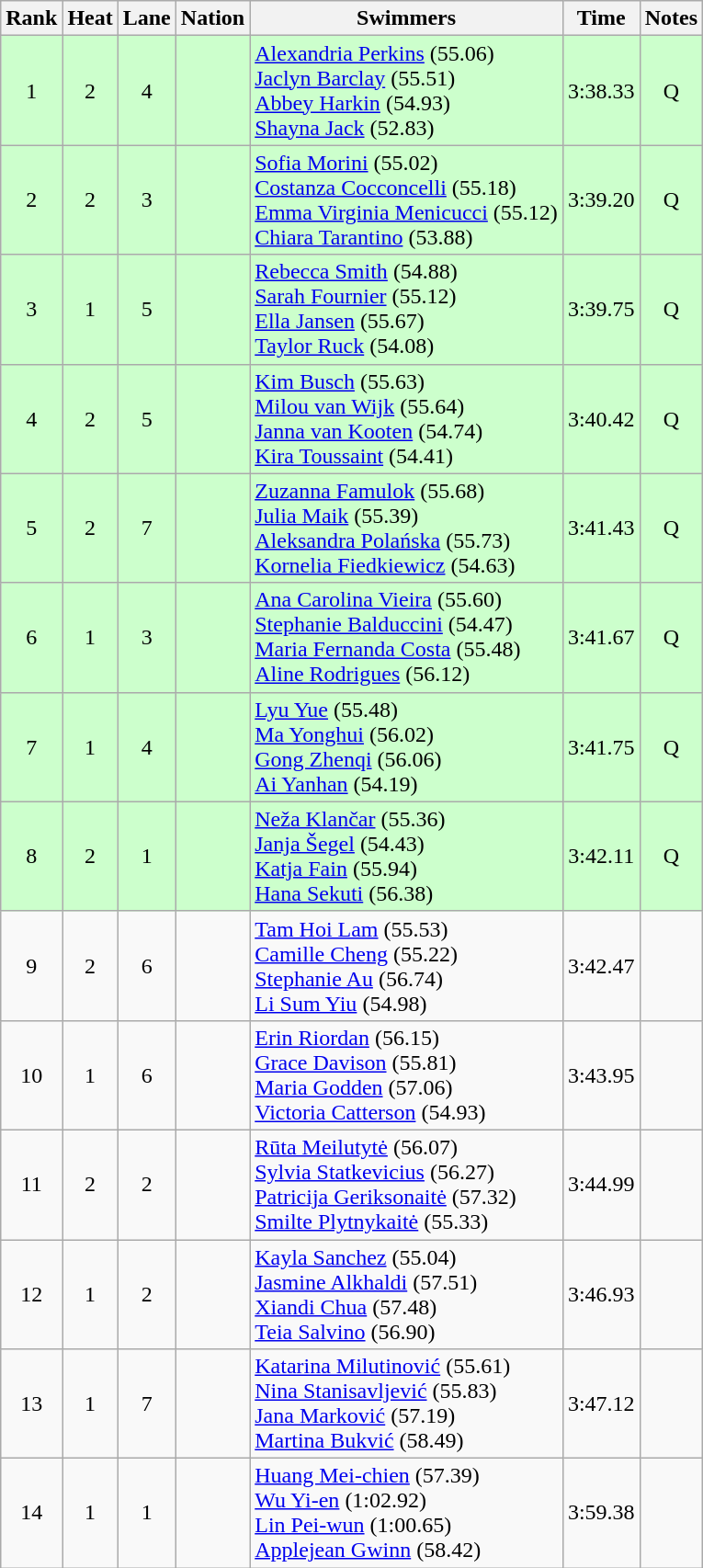<table class="wikitable sortable" style="text-align:center">
<tr>
<th>Rank</th>
<th>Heat</th>
<th>Lane</th>
<th>Nation</th>
<th>Swimmers</th>
<th>Time</th>
<th>Notes</th>
</tr>
<tr bgcolor=ccffcc>
<td>1</td>
<td>2</td>
<td>4</td>
<td align=left></td>
<td align=left><a href='#'>Alexandria Perkins</a> (55.06)<br><a href='#'>Jaclyn Barclay</a> (55.51)<br><a href='#'>Abbey Harkin</a> (54.93)<br><a href='#'>Shayna Jack</a> (52.83)</td>
<td>3:38.33</td>
<td>Q</td>
</tr>
<tr bgcolor=ccffcc>
<td>2</td>
<td>2</td>
<td>3</td>
<td align=left></td>
<td align=left><a href='#'>Sofia Morini</a> (55.02)<br><a href='#'>Costanza Cocconcelli</a> (55.18)<br><a href='#'>Emma Virginia Menicucci</a> (55.12)<br><a href='#'>Chiara Tarantino</a> (53.88)</td>
<td>3:39.20</td>
<td>Q</td>
</tr>
<tr bgcolor=ccffcc>
<td>3</td>
<td>1</td>
<td>5</td>
<td align=left></td>
<td align=left><a href='#'>Rebecca Smith</a> (54.88)<br><a href='#'>Sarah Fournier</a> (55.12)<br><a href='#'>Ella Jansen</a> (55.67)<br><a href='#'>Taylor Ruck</a> (54.08)</td>
<td>3:39.75</td>
<td>Q</td>
</tr>
<tr bgcolor=ccffcc>
<td>4</td>
<td>2</td>
<td>5</td>
<td align=left></td>
<td align=left><a href='#'>Kim Busch</a> (55.63)<br><a href='#'>Milou van Wijk</a> (55.64)<br><a href='#'>Janna van Kooten</a> (54.74)<br><a href='#'>Kira Toussaint</a> (54.41)</td>
<td>3:40.42</td>
<td>Q</td>
</tr>
<tr bgcolor=ccffcc>
<td>5</td>
<td>2</td>
<td>7</td>
<td align=left></td>
<td align=left><a href='#'>Zuzanna Famulok</a> (55.68)<br><a href='#'>Julia Maik</a> (55.39)<br><a href='#'>Aleksandra Polańska</a> (55.73)<br><a href='#'>Kornelia Fiedkiewicz</a> (54.63)</td>
<td>3:41.43</td>
<td>Q</td>
</tr>
<tr bgcolor=ccffcc>
<td>6</td>
<td>1</td>
<td>3</td>
<td align=left></td>
<td align=left><a href='#'>Ana Carolina Vieira</a> (55.60)<br><a href='#'>Stephanie Balduccini</a> (54.47)<br><a href='#'>Maria Fernanda Costa</a> (55.48)<br><a href='#'>Aline Rodrigues</a> (56.12)</td>
<td>3:41.67</td>
<td>Q</td>
</tr>
<tr bgcolor=ccffcc>
<td>7</td>
<td>1</td>
<td>4</td>
<td align=left></td>
<td align=left><a href='#'>Lyu Yue</a> (55.48)<br><a href='#'>Ma Yonghui</a> (56.02)<br><a href='#'>Gong Zhenqi</a> (56.06)<br><a href='#'>Ai Yanhan</a> (54.19)</td>
<td>3:41.75</td>
<td>Q</td>
</tr>
<tr bgcolor=ccffcc>
<td>8</td>
<td>2</td>
<td>1</td>
<td align=left></td>
<td align=left><a href='#'>Neža Klančar</a> (55.36)<br><a href='#'>Janja Šegel</a> (54.43)<br><a href='#'>Katja Fain</a> (55.94)<br><a href='#'>Hana Sekuti</a> (56.38)</td>
<td>3:42.11</td>
<td>Q</td>
</tr>
<tr>
<td>9</td>
<td>2</td>
<td>6</td>
<td align=left></td>
<td align=left><a href='#'>Tam Hoi Lam</a> (55.53)<br><a href='#'>Camille Cheng</a> (55.22)<br><a href='#'>Stephanie Au</a> (56.74)<br><a href='#'>Li Sum Yiu</a> (54.98)</td>
<td>3:42.47</td>
<td></td>
</tr>
<tr>
<td>10</td>
<td>1</td>
<td>6</td>
<td align=left></td>
<td align=left><a href='#'>Erin Riordan</a> (56.15)<br><a href='#'>Grace Davison</a> (55.81)<br><a href='#'>Maria Godden</a> (57.06)<br><a href='#'>Victoria Catterson</a> (54.93)</td>
<td>3:43.95</td>
<td></td>
</tr>
<tr>
<td>11</td>
<td>2</td>
<td>2</td>
<td align=left></td>
<td align=left><a href='#'>Rūta Meilutytė</a> (56.07)<br><a href='#'>Sylvia Statkevicius</a> (56.27)<br><a href='#'>Patricija Geriksonaitė</a> (57.32)<br><a href='#'>Smilte Plytnykaitė</a> (55.33)</td>
<td>3:44.99</td>
<td></td>
</tr>
<tr>
<td>12</td>
<td>1</td>
<td>2</td>
<td align=left></td>
<td align=left><a href='#'>Kayla Sanchez</a> (55.04)<br><a href='#'>Jasmine Alkhaldi</a> (57.51)<br><a href='#'>Xiandi Chua</a> (57.48)<br><a href='#'>Teia Salvino</a> (56.90)</td>
<td>3:46.93</td>
<td></td>
</tr>
<tr>
<td>13</td>
<td>1</td>
<td>7</td>
<td align=left></td>
<td align=left><a href='#'>Katarina Milutinović</a> (55.61)<br><a href='#'>Nina Stanisavljević</a> (55.83)<br><a href='#'>Jana Marković</a> (57.19)<br><a href='#'>Martina Bukvić</a> (58.49)</td>
<td>3:47.12</td>
<td></td>
</tr>
<tr>
<td>14</td>
<td>1</td>
<td>1</td>
<td align=left></td>
<td align=left><a href='#'>Huang Mei-chien</a> (57.39)<br><a href='#'>Wu Yi-en</a> (1:02.92)<br><a href='#'>Lin Pei-wun</a> (1:00.65)<br><a href='#'>Applejean Gwinn</a> (58.42)</td>
<td>3:59.38</td>
<td></td>
</tr>
</table>
